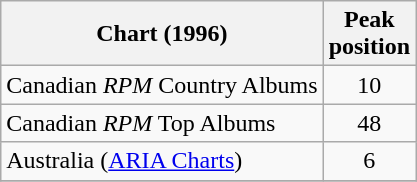<table class="wikitable">
<tr>
<th>Chart (1996)</th>
<th>Peak<br>position</th>
</tr>
<tr>
<td>Canadian <em>RPM</em> Country Albums</td>
<td align="center">10</td>
</tr>
<tr>
<td>Canadian <em>RPM</em> Top Albums</td>
<td align="center">48</td>
</tr>
<tr>
<td>Australia (<a href='#'>ARIA Charts</a>)</td>
<td style="text-align:center;">6</td>
</tr>
<tr>
</tr>
</table>
